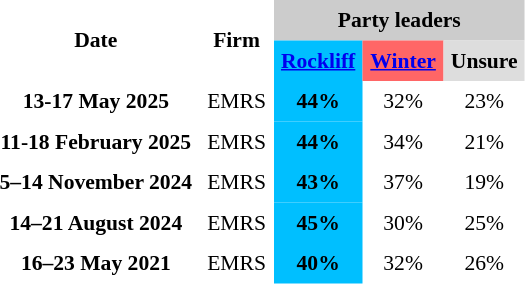<table class="toccolours" cellspacing="0" cellpadding="5" style="float:left; text-align:center; margin-right:.5em; margin-top:.4em; font-size:90%;">
<tr>
<th rowspan="2">Date</th>
<th rowspan="2">Firm</th>
<th colspan="7" style="background:#ccc;">Party leaders</th>
</tr>
<tr>
<th style="background:#00bfff;"><a href='#'>Rockliff</a></th>
<th style="background:#f66;"><a href='#'>Winter</a></th>
<th style="background:#ddd;">Unsure</th>
</tr>
<tr>
<th>13-17 May 2025</th>
<td>EMRS</td>
<th style="background:#00bfff;">44%</th>
<td>32%</td>
<td>23%</td>
</tr>
<tr>
<th>11-18 February 2025</th>
<td>EMRS</td>
<th style="background:#00bfff;">44%</th>
<td>34%</td>
<td>21%</td>
</tr>
<tr>
<th>5–14 November 2024</th>
<td>EMRS</td>
<th style="background:#00bfff;"><strong>43%</strong></th>
<td>37%</td>
<td>19%</td>
</tr>
<tr>
<th>14–21 August 2024</th>
<td>EMRS</td>
<th style="background:#00bfff;"><strong>45%</strong></th>
<td>30%</td>
<td>25%</td>
</tr>
<tr>
<th>16–23 May 2021</th>
<td>EMRS</td>
<th style="background:#00bfff;"><strong>40%</strong></th>
<td>32%</td>
<td>26%</td>
</tr>
</table>
